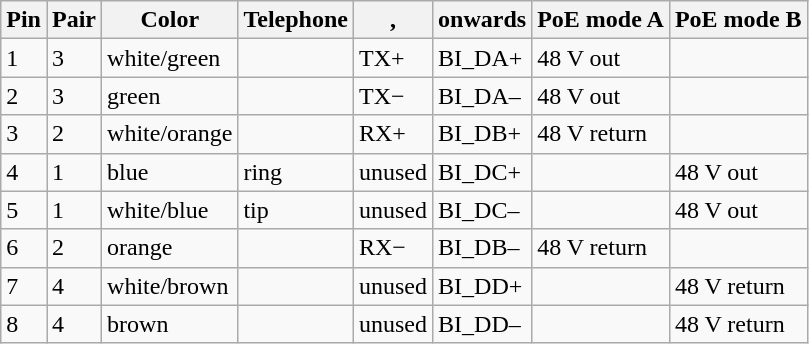<table class="wikitable">
<tr>
<th>Pin</th>
<th>Pair</th>
<th>Color</th>
<th>Telephone</th>
<th>, </th>
<th> onwards</th>
<th>PoE mode A</th>
<th>PoE mode B</th>
</tr>
<tr>
<td>1</td>
<td>3</td>
<td> white/green</td>
<td></td>
<td>TX+</td>
<td>BI_DA+</td>
<td>48 V out</td>
<td></td>
</tr>
<tr>
<td>2</td>
<td>3</td>
<td> green</td>
<td></td>
<td>TX−</td>
<td>BI_DA–</td>
<td>48 V out</td>
<td></td>
</tr>
<tr>
<td>3</td>
<td>2</td>
<td> white/orange</td>
<td></td>
<td>RX+</td>
<td>BI_DB+</td>
<td>48 V return</td>
<td></td>
</tr>
<tr>
<td>4</td>
<td>1</td>
<td> blue</td>
<td>ring</td>
<td>unused</td>
<td>BI_DC+</td>
<td></td>
<td>48 V out</td>
</tr>
<tr>
<td>5</td>
<td>1</td>
<td> white/blue</td>
<td>tip</td>
<td>unused</td>
<td>BI_DC–</td>
<td></td>
<td>48 V out</td>
</tr>
<tr>
<td>6</td>
<td>2</td>
<td> orange</td>
<td></td>
<td>RX−</td>
<td>BI_DB–</td>
<td>48 V return</td>
<td></td>
</tr>
<tr>
<td>7</td>
<td>4</td>
<td> white/brown</td>
<td></td>
<td>unused</td>
<td>BI_DD+</td>
<td></td>
<td>48 V return</td>
</tr>
<tr>
<td>8</td>
<td>4</td>
<td> brown</td>
<td></td>
<td>unused</td>
<td>BI_DD–</td>
<td></td>
<td>48 V return</td>
</tr>
</table>
